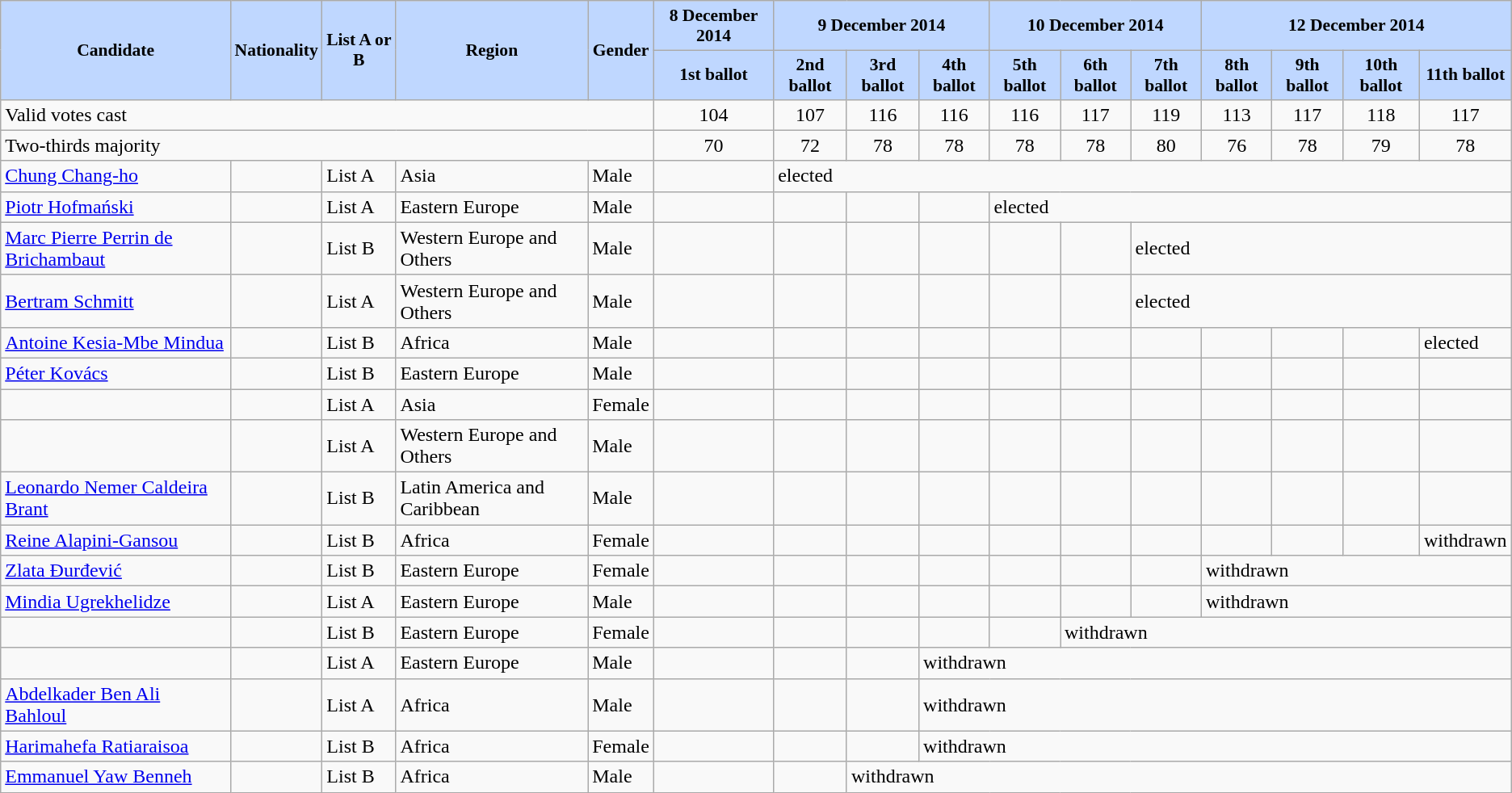<table class="wikitable">
<tr bgcolor=#BFD7FF align="center" style="font-size:90%;">
<td rowspan=2><strong>Candidate</strong></td>
<td rowspan=2><strong>Nationality</strong></td>
<td rowspan=2><strong>List A or B</strong></td>
<td rowspan=2><strong>Region</strong></td>
<td rowspan=2><strong>Gender</strong></td>
<td><strong>8 December 2014</strong></td>
<td colspan=3><strong>9 December 2014</strong></td>
<td colspan=3><strong>10 December 2014</strong></td>
<td colspan=4><strong>12 December 2014</strong></td>
</tr>
<tr bgcolor=#BFD7FF align="center" style="font-size:90%;">
<td><strong>1st ballot</strong></td>
<td><strong>2nd ballot</strong></td>
<td><strong>3rd ballot</strong></td>
<td><strong>4th ballot</strong></td>
<td><strong>5th ballot</strong></td>
<td><strong>6th ballot</strong></td>
<td><strong>7th ballot</strong></td>
<td><strong>8th ballot</strong></td>
<td><strong>9th ballot</strong></td>
<td><strong>10th ballot</strong></td>
<td><strong>11th ballot</strong></td>
</tr>
<tr>
<td colspan=5>Valid votes cast</td>
<td align="center">104</td>
<td align="center">107</td>
<td align="center">116</td>
<td align="center">116</td>
<td align="center">116</td>
<td align="center">117</td>
<td align="center">119</td>
<td align="center">113</td>
<td align="center">117</td>
<td align="center">118</td>
<td align="center">117</td>
</tr>
<tr>
<td colspan=5>Two-thirds majority</td>
<td align="center">70</td>
<td align="center">72</td>
<td align="center">78</td>
<td align="center">78</td>
<td align="center">78</td>
<td align="center">78</td>
<td align="center">80</td>
<td align="center">76</td>
<td align="center">78</td>
<td align="center">79</td>
<td align="center">78</td>
</tr>
<tr>
<td><a href='#'>Chung Chang-ho</a></td>
<td></td>
<td>List A</td>
<td>Asia</td>
<td>Male</td>
<td></td>
<td colspan=10>elected</td>
</tr>
<tr>
<td><a href='#'>Piotr Hofmański</a></td>
<td></td>
<td>List A</td>
<td>Eastern Europe</td>
<td>Male</td>
<td></td>
<td></td>
<td></td>
<td></td>
<td colspan=7>elected</td>
</tr>
<tr>
<td><a href='#'>Marc Pierre Perrin de Brichambaut</a></td>
<td></td>
<td>List B</td>
<td>Western Europe and Others</td>
<td>Male</td>
<td></td>
<td></td>
<td></td>
<td></td>
<td></td>
<td></td>
<td colspan=5>elected</td>
</tr>
<tr>
<td><a href='#'>Bertram Schmitt</a></td>
<td></td>
<td>List A</td>
<td>Western Europe and Others</td>
<td>Male</td>
<td></td>
<td></td>
<td></td>
<td></td>
<td></td>
<td></td>
<td colspan=5>elected</td>
</tr>
<tr>
<td><a href='#'>Antoine Kesia-Mbe Mindua</a></td>
<td></td>
<td>List B</td>
<td>Africa</td>
<td>Male</td>
<td></td>
<td></td>
<td></td>
<td></td>
<td></td>
<td></td>
<td></td>
<td></td>
<td></td>
<td></td>
<td>elected</td>
</tr>
<tr>
<td><a href='#'>Péter Kovács</a></td>
<td></td>
<td>List B</td>
<td>Eastern Europe</td>
<td>Male</td>
<td></td>
<td></td>
<td></td>
<td></td>
<td></td>
<td></td>
<td></td>
<td></td>
<td></td>
<td></td>
<td></td>
</tr>
<tr>
<td></td>
<td></td>
<td>List A</td>
<td>Asia</td>
<td>Female</td>
<td></td>
<td></td>
<td></td>
<td></td>
<td></td>
<td></td>
<td></td>
<td></td>
<td></td>
<td></td>
<td></td>
</tr>
<tr>
<td></td>
<td></td>
<td>List A</td>
<td>Western Europe and Others</td>
<td>Male</td>
<td></td>
<td></td>
<td></td>
<td></td>
<td></td>
<td></td>
<td></td>
<td></td>
<td></td>
<td></td>
<td></td>
</tr>
<tr>
<td><a href='#'>Leonardo Nemer Caldeira Brant</a></td>
<td></td>
<td>List B</td>
<td>Latin America and Caribbean</td>
<td>Male</td>
<td></td>
<td></td>
<td></td>
<td></td>
<td></td>
<td></td>
<td></td>
<td></td>
<td></td>
<td></td>
<td></td>
</tr>
<tr>
<td><a href='#'>Reine Alapini-Gansou</a></td>
<td></td>
<td>List B</td>
<td>Africa</td>
<td>Female</td>
<td></td>
<td></td>
<td></td>
<td></td>
<td></td>
<td></td>
<td></td>
<td></td>
<td></td>
<td></td>
<td colspan=1>withdrawn</td>
</tr>
<tr>
<td><a href='#'>Zlata Đurđević</a></td>
<td></td>
<td>List B</td>
<td>Eastern Europe</td>
<td>Female</td>
<td></td>
<td></td>
<td></td>
<td></td>
<td></td>
<td></td>
<td></td>
<td colspan=4>withdrawn</td>
</tr>
<tr>
<td><a href='#'>Mindia Ugrekhelidze</a></td>
<td></td>
<td>List A</td>
<td>Eastern Europe</td>
<td>Male</td>
<td></td>
<td></td>
<td></td>
<td></td>
<td></td>
<td></td>
<td></td>
<td colspan=4>withdrawn</td>
</tr>
<tr>
<td></td>
<td></td>
<td>List B</td>
<td>Eastern Europe</td>
<td>Female</td>
<td></td>
<td></td>
<td></td>
<td></td>
<td></td>
<td colspan=6>withdrawn</td>
</tr>
<tr>
<td></td>
<td></td>
<td>List A</td>
<td>Eastern Europe</td>
<td>Male</td>
<td></td>
<td></td>
<td></td>
<td colspan=8>withdrawn</td>
</tr>
<tr>
<td><a href='#'>Abdelkader Ben Ali Bahloul</a></td>
<td></td>
<td>List A</td>
<td>Africa</td>
<td>Male</td>
<td></td>
<td></td>
<td></td>
<td colspan=8>withdrawn</td>
</tr>
<tr>
<td><a href='#'>Harimahefa Ratiaraisoa</a></td>
<td></td>
<td>List B</td>
<td>Africa</td>
<td>Female</td>
<td></td>
<td></td>
<td></td>
<td colspan=8>withdrawn</td>
</tr>
<tr>
<td><a href='#'>Emmanuel Yaw Benneh</a></td>
<td></td>
<td>List B</td>
<td>Africa</td>
<td>Male</td>
<td></td>
<td></td>
<td colspan=9>withdrawn</td>
</tr>
</table>
